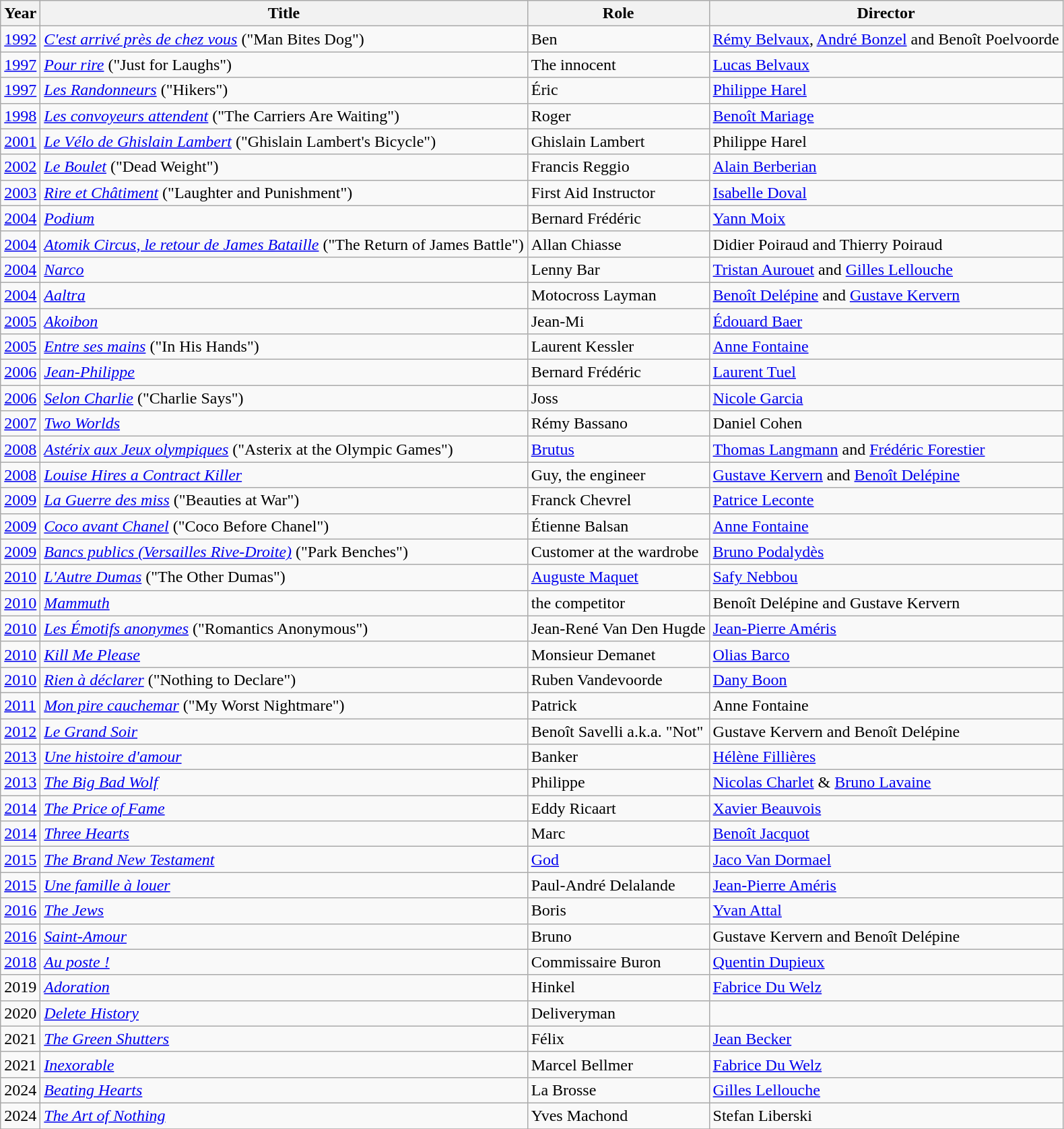<table class="wikitable sortable">
<tr>
<th>Year</th>
<th>Title</th>
<th>Role</th>
<th>Director</th>
</tr>
<tr>
<td><a href='#'>1992</a></td>
<td><em><a href='#'>C'est arrivé près de chez vous</a></em> ("Man Bites Dog")</td>
<td>Ben</td>
<td><a href='#'>Rémy Belvaux</a>, <a href='#'>André Bonzel</a> and Benoît Poelvoorde</td>
</tr>
<tr>
<td><a href='#'>1997</a></td>
<td><em><a href='#'>Pour rire</a></em> ("Just for Laughs")</td>
<td>The innocent</td>
<td><a href='#'>Lucas Belvaux</a></td>
</tr>
<tr>
<td><a href='#'>1997</a></td>
<td><em><a href='#'>Les Randonneurs</a></em> ("Hikers")</td>
<td>Éric</td>
<td><a href='#'>Philippe Harel</a></td>
</tr>
<tr>
<td><a href='#'>1998</a></td>
<td><em><a href='#'>Les convoyeurs attendent</a></em> ("The Carriers Are Waiting")</td>
<td>Roger</td>
<td><a href='#'>Benoît Mariage</a></td>
</tr>
<tr>
<td><a href='#'>2001</a></td>
<td><em><a href='#'>Le Vélo de Ghislain Lambert</a></em> ("Ghislain Lambert's Bicycle")</td>
<td>Ghislain Lambert</td>
<td>Philippe Harel</td>
</tr>
<tr>
<td><a href='#'>2002</a></td>
<td><em><a href='#'>Le Boulet</a></em> ("Dead Weight")</td>
<td>Francis Reggio</td>
<td><a href='#'>Alain Berberian</a></td>
</tr>
<tr>
<td><a href='#'>2003</a></td>
<td><em><a href='#'>Rire et Châtiment</a></em> ("Laughter and Punishment")</td>
<td>First Aid Instructor</td>
<td><a href='#'>Isabelle Doval</a></td>
</tr>
<tr>
<td><a href='#'>2004</a></td>
<td><em><a href='#'>Podium</a></em></td>
<td>Bernard Frédéric</td>
<td><a href='#'>Yann Moix</a></td>
</tr>
<tr>
<td><a href='#'>2004</a></td>
<td><em><a href='#'>Atomik Circus, le retour de James Bataille</a></em> ("The Return of James Battle")</td>
<td>Allan Chiasse</td>
<td>Didier Poiraud and Thierry Poiraud</td>
</tr>
<tr>
<td><a href='#'>2004</a></td>
<td><em><a href='#'>Narco</a></em></td>
<td>Lenny Bar</td>
<td><a href='#'>Tristan Aurouet</a> and <a href='#'>Gilles Lellouche</a></td>
</tr>
<tr>
<td><a href='#'>2004</a></td>
<td><em><a href='#'>Aaltra</a></em></td>
<td>Motocross Layman</td>
<td><a href='#'>Benoît Delépine</a> and <a href='#'>Gustave Kervern</a></td>
</tr>
<tr>
<td><a href='#'>2005</a></td>
<td><em><a href='#'>Akoibon</a></em></td>
<td>Jean-Mi</td>
<td><a href='#'>Édouard Baer</a></td>
</tr>
<tr>
<td><a href='#'>2005</a></td>
<td><em><a href='#'>Entre ses mains</a></em> ("In His Hands")</td>
<td>Laurent Kessler</td>
<td><a href='#'>Anne Fontaine</a></td>
</tr>
<tr>
<td><a href='#'>2006</a></td>
<td><em><a href='#'>Jean-Philippe</a></em></td>
<td>Bernard Frédéric</td>
<td><a href='#'>Laurent Tuel</a></td>
</tr>
<tr>
<td><a href='#'>2006</a></td>
<td><em><a href='#'>Selon Charlie</a></em> ("Charlie Says")</td>
<td>Joss</td>
<td><a href='#'>Nicole Garcia</a></td>
</tr>
<tr>
<td><a href='#'>2007</a></td>
<td><em><a href='#'>Two Worlds</a></em></td>
<td>Rémy Bassano</td>
<td>Daniel Cohen</td>
</tr>
<tr>
<td><a href='#'>2008</a></td>
<td><em><a href='#'>Astérix aux Jeux olympiques</a></em> ("Asterix at the Olympic Games")</td>
<td><a href='#'>Brutus</a></td>
<td><a href='#'>Thomas Langmann</a> and <a href='#'>Frédéric Forestier</a></td>
</tr>
<tr>
<td><a href='#'>2008</a></td>
<td><em><a href='#'>Louise Hires a Contract Killer</a></em></td>
<td>Guy, the engineer</td>
<td><a href='#'>Gustave Kervern</a> and <a href='#'>Benoît Delépine</a></td>
</tr>
<tr>
<td><a href='#'>2009</a></td>
<td><em><a href='#'>La Guerre des miss</a></em> ("Beauties at War")</td>
<td>Franck Chevrel</td>
<td><a href='#'>Patrice Leconte</a></td>
</tr>
<tr>
<td><a href='#'>2009</a></td>
<td><em><a href='#'>Coco avant Chanel</a></em> ("Coco Before Chanel")</td>
<td>Étienne Balsan</td>
<td><a href='#'>Anne Fontaine</a></td>
</tr>
<tr>
<td><a href='#'>2009</a></td>
<td><em><a href='#'>Bancs publics (Versailles Rive-Droite)</a></em> ("Park Benches")</td>
<td>Customer at the wardrobe</td>
<td><a href='#'>Bruno Podalydès</a></td>
</tr>
<tr>
<td><a href='#'>2010</a></td>
<td><em><a href='#'>L'Autre Dumas</a></em> ("The Other Dumas")</td>
<td><a href='#'>Auguste Maquet</a></td>
<td><a href='#'>Safy Nebbou</a></td>
</tr>
<tr>
<td><a href='#'>2010</a></td>
<td><em><a href='#'>Mammuth</a></em></td>
<td>the competitor</td>
<td>Benoît Delépine and Gustave Kervern</td>
</tr>
<tr>
<td><a href='#'>2010</a></td>
<td><em><a href='#'>Les Émotifs anonymes</a></em> ("Romantics Anonymous")</td>
<td>Jean-René Van Den Hugde</td>
<td><a href='#'>Jean-Pierre Améris</a></td>
</tr>
<tr>
<td><a href='#'>2010</a></td>
<td><em><a href='#'>Kill Me Please</a></em></td>
<td>Monsieur Demanet</td>
<td><a href='#'>Olias Barco</a></td>
</tr>
<tr>
<td><a href='#'>2010</a></td>
<td><em><a href='#'>Rien à déclarer</a></em> ("Nothing to Declare")</td>
<td>Ruben Vandevoorde</td>
<td><a href='#'>Dany Boon</a></td>
</tr>
<tr>
<td><a href='#'>2011</a></td>
<td><em><a href='#'>Mon pire cauchemar</a></em> ("My Worst Nightmare")</td>
<td>Patrick</td>
<td>Anne Fontaine</td>
</tr>
<tr>
<td><a href='#'>2012</a></td>
<td><em><a href='#'>Le Grand Soir</a></em></td>
<td>Benoît Savelli a.k.a. "Not"</td>
<td>Gustave Kervern and Benoît Delépine</td>
</tr>
<tr>
<td><a href='#'>2013</a></td>
<td><em><a href='#'>Une histoire d'amour</a></em></td>
<td>Banker</td>
<td><a href='#'>Hélène Fillières</a></td>
</tr>
<tr>
<td><a href='#'>2013</a></td>
<td><em><a href='#'>The Big Bad Wolf</a></em></td>
<td>Philippe</td>
<td><a href='#'>Nicolas Charlet</a> & <a href='#'>Bruno Lavaine</a></td>
</tr>
<tr>
<td><a href='#'>2014</a></td>
<td><em><a href='#'>The Price of Fame</a></em></td>
<td>Eddy Ricaart</td>
<td><a href='#'>Xavier Beauvois</a></td>
</tr>
<tr>
<td><a href='#'>2014</a></td>
<td><em><a href='#'>Three Hearts</a></em></td>
<td>Marc</td>
<td><a href='#'>Benoît Jacquot</a></td>
</tr>
<tr>
<td><a href='#'>2015</a></td>
<td><em><a href='#'>The Brand New Testament</a></em></td>
<td><a href='#'>God</a></td>
<td><a href='#'>Jaco Van Dormael</a></td>
</tr>
<tr>
<td><a href='#'>2015</a></td>
<td><em><a href='#'>Une famille à louer</a></em></td>
<td>Paul-André Delalande</td>
<td><a href='#'>Jean-Pierre Améris</a></td>
</tr>
<tr>
<td><a href='#'>2016</a></td>
<td><em><a href='#'>The Jews</a></em></td>
<td>Boris</td>
<td><a href='#'>Yvan Attal</a></td>
</tr>
<tr>
<td><a href='#'>2016</a></td>
<td><em><a href='#'>Saint-Amour</a></em></td>
<td>Bruno</td>
<td>Gustave Kervern and Benoît Delépine</td>
</tr>
<tr>
<td><a href='#'>2018</a></td>
<td><em><a href='#'>Au poste !</a></em></td>
<td>Commissaire Buron</td>
<td><a href='#'>Quentin Dupieux</a></td>
</tr>
<tr>
<td>2019</td>
<td><em><a href='#'>Adoration</a></em></td>
<td>Hinkel</td>
<td><a href='#'>Fabrice Du Welz</a></td>
</tr>
<tr>
<td>2020</td>
<td><em><a href='#'>Delete History</a></em></td>
<td>Deliveryman</td>
<td></td>
</tr>
<tr>
<td>2021</td>
<td><em><a href='#'>The Green Shutters</a></em></td>
<td>Félix</td>
<td><a href='#'>Jean Becker</a></td>
</tr>
<tr>
<td>2021</td>
<td><em><a href='#'>Inexorable</a></em></td>
<td>Marcel Bellmer</td>
<td><a href='#'>Fabrice Du Welz</a></td>
</tr>
<tr>
<td>2024</td>
<td><em><a href='#'>Beating Hearts</a></em></td>
<td>La Brosse</td>
<td><a href='#'>Gilles Lellouche</a></td>
</tr>
<tr>
<td>2024</td>
<td><em><a href='#'>The Art of Nothing</a></em></td>
<td>Yves Machond</td>
<td>Stefan Liberski</td>
</tr>
<tr>
</tr>
</table>
